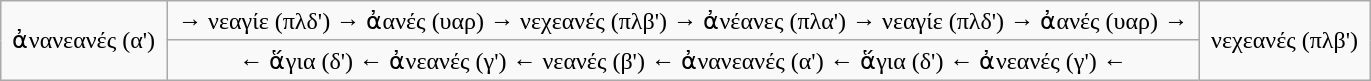<table class="wikitable">
<tr>
<td align="center" rowspan="2"> ἀνανεανές (α') </td>
<td align="center"> → νεαγίε (πλδ') → ἀανές (υαρ) → νεχεανές (πλβ') → ἀνέανες (πλα') → νεαγίε (πλδ') → ἀανές (υαρ) → </td>
<td align="center" rowspan="2"> νεχεανές (πλβ') </td>
</tr>
<tr>
<td align="center"> ← ἅγια (δ') ← ἀνεανές (γ') ← νεανές (β') ← ἀνανεανές (α') ← ἅγια (δ') ← ἀνεανές (γ') ← </td>
</tr>
</table>
